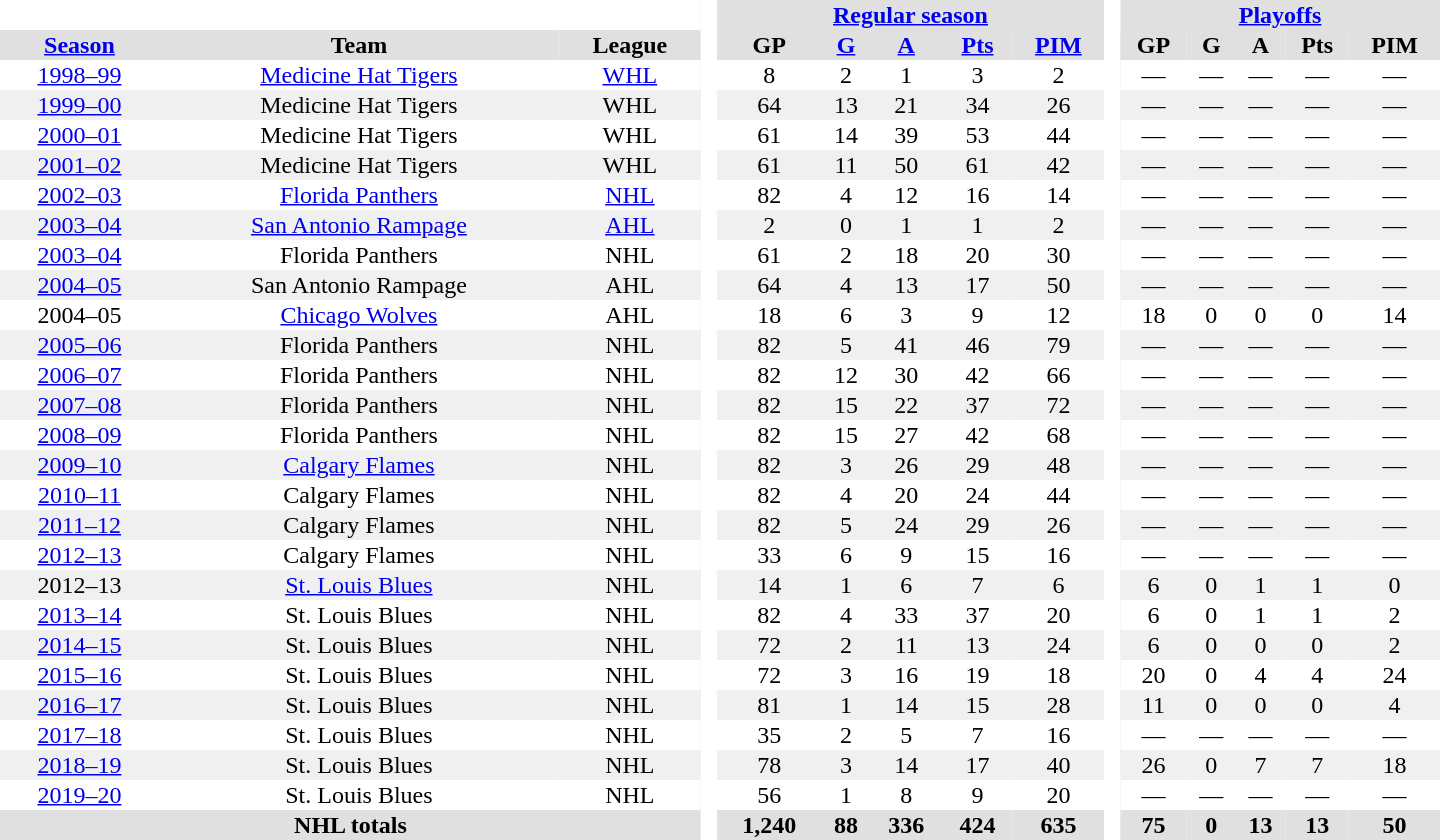<table border="0" cellpadding="1" cellspacing="0" style="text-align:center; width:60em">
<tr ALIGN="centre" bgcolor="#e0e0e0">
<th colspan="3" bgcolor="#ffffff"> </th>
<th rowspan="99" bgcolor="#ffffff"> </th>
<th colspan="5"><a href='#'>Regular season</a></th>
<th rowspan="99" bgcolor="#ffffff"> </th>
<th colspan="5"><a href='#'>Playoffs</a></th>
</tr>
<tr ALIGN="centre" bgcolor="#e0e0e0">
<th><a href='#'>Season</a></th>
<th>Team</th>
<th>League</th>
<th>GP</th>
<th><a href='#'>G</a></th>
<th><a href='#'>A</a></th>
<th><a href='#'>Pts</a></th>
<th><a href='#'>PIM</a></th>
<th>GP</th>
<th>G</th>
<th>A</th>
<th>Pts</th>
<th>PIM</th>
</tr>
<tr>
<td><a href='#'>1998–99</a></td>
<td><a href='#'>Medicine Hat Tigers</a></td>
<td><a href='#'>WHL</a></td>
<td>8</td>
<td>2</td>
<td>1</td>
<td>3</td>
<td>2</td>
<td>—</td>
<td>—</td>
<td>—</td>
<td>—</td>
<td>—</td>
</tr>
<tr bgcolor="#f0f0f0">
<td><a href='#'>1999–00</a></td>
<td>Medicine Hat Tigers</td>
<td>WHL</td>
<td>64</td>
<td>13</td>
<td>21</td>
<td>34</td>
<td>26</td>
<td>—</td>
<td>—</td>
<td>—</td>
<td>—</td>
<td>—</td>
</tr>
<tr>
<td><a href='#'>2000–01</a></td>
<td>Medicine Hat Tigers</td>
<td>WHL</td>
<td>61</td>
<td>14</td>
<td>39</td>
<td>53</td>
<td>44</td>
<td>—</td>
<td>—</td>
<td>—</td>
<td>—</td>
<td>—</td>
</tr>
<tr bgcolor="#f0f0f0">
<td><a href='#'>2001–02</a></td>
<td>Medicine Hat Tigers</td>
<td>WHL</td>
<td>61</td>
<td>11</td>
<td>50</td>
<td>61</td>
<td>42</td>
<td>—</td>
<td>—</td>
<td>—</td>
<td>—</td>
<td>—</td>
</tr>
<tr>
<td><a href='#'>2002–03</a></td>
<td><a href='#'>Florida Panthers</a></td>
<td><a href='#'>NHL</a></td>
<td>82</td>
<td>4</td>
<td>12</td>
<td>16</td>
<td>14</td>
<td>—</td>
<td>—</td>
<td>—</td>
<td>—</td>
<td>—</td>
</tr>
<tr bgcolor="#f0f0f0">
<td><a href='#'>2003–04</a></td>
<td><a href='#'>San Antonio Rampage</a></td>
<td><a href='#'>AHL</a></td>
<td>2</td>
<td>0</td>
<td>1</td>
<td>1</td>
<td>2</td>
<td>—</td>
<td>—</td>
<td>—</td>
<td>—</td>
<td>—</td>
</tr>
<tr>
<td><a href='#'>2003–04</a></td>
<td>Florida Panthers</td>
<td>NHL</td>
<td>61</td>
<td>2</td>
<td>18</td>
<td>20</td>
<td>30</td>
<td>—</td>
<td>—</td>
<td>—</td>
<td>—</td>
<td>—</td>
</tr>
<tr bgcolor="#f0f0f0">
<td><a href='#'>2004–05</a></td>
<td>San Antonio Rampage</td>
<td>AHL</td>
<td>64</td>
<td>4</td>
<td>13</td>
<td>17</td>
<td>50</td>
<td>—</td>
<td>—</td>
<td>—</td>
<td>—</td>
<td>—</td>
</tr>
<tr>
<td>2004–05</td>
<td><a href='#'>Chicago Wolves</a></td>
<td>AHL</td>
<td>18</td>
<td>6</td>
<td>3</td>
<td>9</td>
<td>12</td>
<td>18</td>
<td>0</td>
<td>0</td>
<td>0</td>
<td>14</td>
</tr>
<tr bgcolor="#f0f0f0">
<td><a href='#'>2005–06</a></td>
<td>Florida Panthers</td>
<td>NHL</td>
<td>82</td>
<td>5</td>
<td>41</td>
<td>46</td>
<td>79</td>
<td>—</td>
<td>—</td>
<td>—</td>
<td>—</td>
<td>—</td>
</tr>
<tr>
<td><a href='#'>2006–07</a></td>
<td>Florida Panthers</td>
<td>NHL</td>
<td>82</td>
<td>12</td>
<td>30</td>
<td>42</td>
<td>66</td>
<td>—</td>
<td>—</td>
<td>—</td>
<td>—</td>
<td>—</td>
</tr>
<tr bgcolor="#f0f0f0">
<td><a href='#'>2007–08</a></td>
<td>Florida Panthers</td>
<td>NHL</td>
<td>82</td>
<td>15</td>
<td>22</td>
<td>37</td>
<td>72</td>
<td>—</td>
<td>—</td>
<td>—</td>
<td>—</td>
<td>—</td>
</tr>
<tr>
<td><a href='#'>2008–09</a></td>
<td>Florida Panthers</td>
<td>NHL</td>
<td>82</td>
<td>15</td>
<td>27</td>
<td>42</td>
<td>68</td>
<td>—</td>
<td>—</td>
<td>—</td>
<td>—</td>
<td>—</td>
</tr>
<tr bgcolor="#f0f0f0">
<td><a href='#'>2009–10</a></td>
<td><a href='#'>Calgary Flames</a></td>
<td>NHL</td>
<td>82</td>
<td>3</td>
<td>26</td>
<td>29</td>
<td>48</td>
<td>—</td>
<td>—</td>
<td>—</td>
<td>—</td>
<td>—</td>
</tr>
<tr>
<td><a href='#'>2010–11</a></td>
<td>Calgary Flames</td>
<td>NHL</td>
<td>82</td>
<td>4</td>
<td>20</td>
<td>24</td>
<td>44</td>
<td>—</td>
<td>—</td>
<td>—</td>
<td>—</td>
<td>—</td>
</tr>
<tr bgcolor="#f0f0f0">
<td><a href='#'>2011–12</a></td>
<td>Calgary Flames</td>
<td>NHL</td>
<td>82</td>
<td>5</td>
<td>24</td>
<td>29</td>
<td>26</td>
<td>—</td>
<td>—</td>
<td>—</td>
<td>—</td>
<td>—</td>
</tr>
<tr>
<td><a href='#'>2012–13</a></td>
<td>Calgary Flames</td>
<td>NHL</td>
<td>33</td>
<td>6</td>
<td>9</td>
<td>15</td>
<td>16</td>
<td>—</td>
<td>—</td>
<td>—</td>
<td>—</td>
<td>—</td>
</tr>
<tr bgcolor="#f0f0f0">
<td>2012–13</td>
<td><a href='#'>St. Louis Blues</a></td>
<td>NHL</td>
<td>14</td>
<td>1</td>
<td>6</td>
<td>7</td>
<td>6</td>
<td>6</td>
<td>0</td>
<td>1</td>
<td>1</td>
<td>0</td>
</tr>
<tr>
<td><a href='#'>2013–14</a></td>
<td>St. Louis Blues</td>
<td>NHL</td>
<td>82</td>
<td>4</td>
<td>33</td>
<td>37</td>
<td>20</td>
<td>6</td>
<td>0</td>
<td>1</td>
<td>1</td>
<td>2</td>
</tr>
<tr bgcolor="#f0f0f0">
<td><a href='#'>2014–15</a></td>
<td>St. Louis Blues</td>
<td>NHL</td>
<td>72</td>
<td>2</td>
<td>11</td>
<td>13</td>
<td>24</td>
<td>6</td>
<td>0</td>
<td>0</td>
<td>0</td>
<td>2</td>
</tr>
<tr>
<td><a href='#'>2015–16</a></td>
<td>St. Louis Blues</td>
<td>NHL</td>
<td>72</td>
<td>3</td>
<td>16</td>
<td>19</td>
<td>18</td>
<td>20</td>
<td>0</td>
<td>4</td>
<td>4</td>
<td>24</td>
</tr>
<tr bgcolor="#f0f0f0">
<td><a href='#'>2016–17</a></td>
<td>St. Louis Blues</td>
<td>NHL</td>
<td>81</td>
<td>1</td>
<td>14</td>
<td>15</td>
<td>28</td>
<td>11</td>
<td>0</td>
<td>0</td>
<td>0</td>
<td>4</td>
</tr>
<tr>
<td><a href='#'>2017–18</a></td>
<td>St. Louis Blues</td>
<td>NHL</td>
<td>35</td>
<td>2</td>
<td>5</td>
<td>7</td>
<td>16</td>
<td>—</td>
<td>—</td>
<td>—</td>
<td>—</td>
<td>—</td>
</tr>
<tr bgcolor="#f0f0f0">
<td><a href='#'>2018–19</a></td>
<td>St. Louis Blues</td>
<td>NHL</td>
<td>78</td>
<td>3</td>
<td>14</td>
<td>17</td>
<td>40</td>
<td>26</td>
<td>0</td>
<td>7</td>
<td>7</td>
<td>18</td>
</tr>
<tr>
<td><a href='#'>2019–20</a></td>
<td>St. Louis Blues</td>
<td>NHL</td>
<td>56</td>
<td>1</td>
<td>8</td>
<td>9</td>
<td>20</td>
<td>—</td>
<td>—</td>
<td>—</td>
<td>—</td>
<td>—</td>
</tr>
<tr bgcolor="#e0e0e0">
<th colspan="3">NHL totals</th>
<th>1,240</th>
<th>88</th>
<th>336</th>
<th>424</th>
<th>635</th>
<th>75</th>
<th>0</th>
<th>13</th>
<th>13</th>
<th>50</th>
</tr>
</table>
